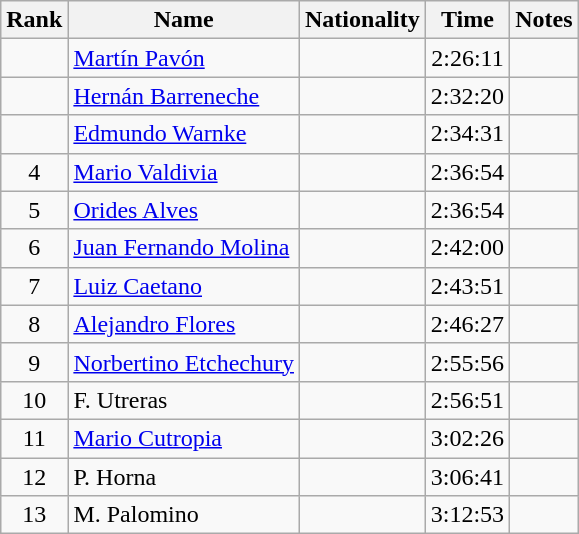<table class="wikitable sortable" style="text-align:center">
<tr>
<th>Rank</th>
<th>Name</th>
<th>Nationality</th>
<th>Time</th>
<th>Notes</th>
</tr>
<tr>
<td></td>
<td align=left><a href='#'>Martín Pavón</a></td>
<td align=left></td>
<td>2:26:11</td>
<td></td>
</tr>
<tr>
<td></td>
<td align=left><a href='#'>Hernán Barreneche</a></td>
<td align=left></td>
<td>2:32:20</td>
<td></td>
</tr>
<tr>
<td></td>
<td align=left><a href='#'>Edmundo Warnke</a></td>
<td align=left></td>
<td>2:34:31</td>
<td></td>
</tr>
<tr>
<td>4</td>
<td align=left><a href='#'>Mario Valdivia</a></td>
<td align=left></td>
<td>2:36:54</td>
<td></td>
</tr>
<tr>
<td>5</td>
<td align=left><a href='#'>Orides Alves</a></td>
<td align=left></td>
<td>2:36:54</td>
<td></td>
</tr>
<tr>
<td>6</td>
<td align=left><a href='#'>Juan Fernando Molina</a></td>
<td align=left></td>
<td>2:42:00</td>
<td></td>
</tr>
<tr>
<td>7</td>
<td align=left><a href='#'>Luiz Caetano</a></td>
<td align=left></td>
<td>2:43:51</td>
<td></td>
</tr>
<tr>
<td>8</td>
<td align=left><a href='#'>Alejandro Flores</a></td>
<td align=left></td>
<td>2:46:27</td>
<td></td>
</tr>
<tr>
<td>9</td>
<td align=left><a href='#'>Norbertino Etchechury</a></td>
<td align=left></td>
<td>2:55:56</td>
<td></td>
</tr>
<tr>
<td>10</td>
<td align=left>F. Utreras</td>
<td align=left></td>
<td>2:56:51</td>
<td></td>
</tr>
<tr>
<td>11</td>
<td align=left><a href='#'>Mario Cutropia</a></td>
<td align=left></td>
<td>3:02:26</td>
<td></td>
</tr>
<tr>
<td>12</td>
<td align=left>P. Horna</td>
<td align=left></td>
<td>3:06:41</td>
<td></td>
</tr>
<tr>
<td>13</td>
<td align=left>M. Palomino</td>
<td align=left></td>
<td>3:12:53</td>
<td></td>
</tr>
</table>
